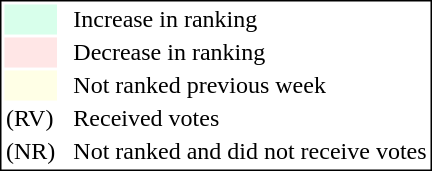<table style="border:1px solid black;">
<tr>
<td style="background:#D8FFEB; width:20px;"></td>
<td> </td>
<td>Increase in ranking</td>
</tr>
<tr>
<td style="background:#FFE6E6; width:20px;"></td>
<td> </td>
<td>Decrease in ranking</td>
</tr>
<tr>
<td style="background:#FFFFE6; width:20px;"></td>
<td> </td>
<td>Not ranked previous week</td>
</tr>
<tr>
<td>(RV)</td>
<td> </td>
<td>Received votes</td>
</tr>
<tr>
<td>(NR)</td>
<td> </td>
<td>Not ranked and did not receive votes</td>
</tr>
</table>
